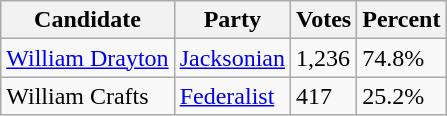<table class=wikitable>
<tr>
<th>Candidate</th>
<th>Party</th>
<th>Votes</th>
<th>Percent</th>
</tr>
<tr>
<td><a href='#'>William Drayton</a></td>
<td><a href='#'>Jacksonian</a></td>
<td>1,236</td>
<td>74.8%</td>
</tr>
<tr>
<td>William Crafts</td>
<td><a href='#'>Federalist</a></td>
<td>417</td>
<td>25.2%</td>
</tr>
</table>
